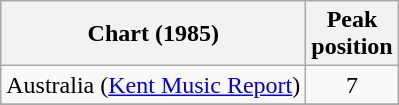<table class="wikitable sortable">
<tr>
<th>Chart (1985)</th>
<th>Peak<br>position</th>
</tr>
<tr>
<td>Australia (<a href='#'>Kent Music Report</a>)</td>
<td align="center">7</td>
</tr>
<tr>
</tr>
</table>
